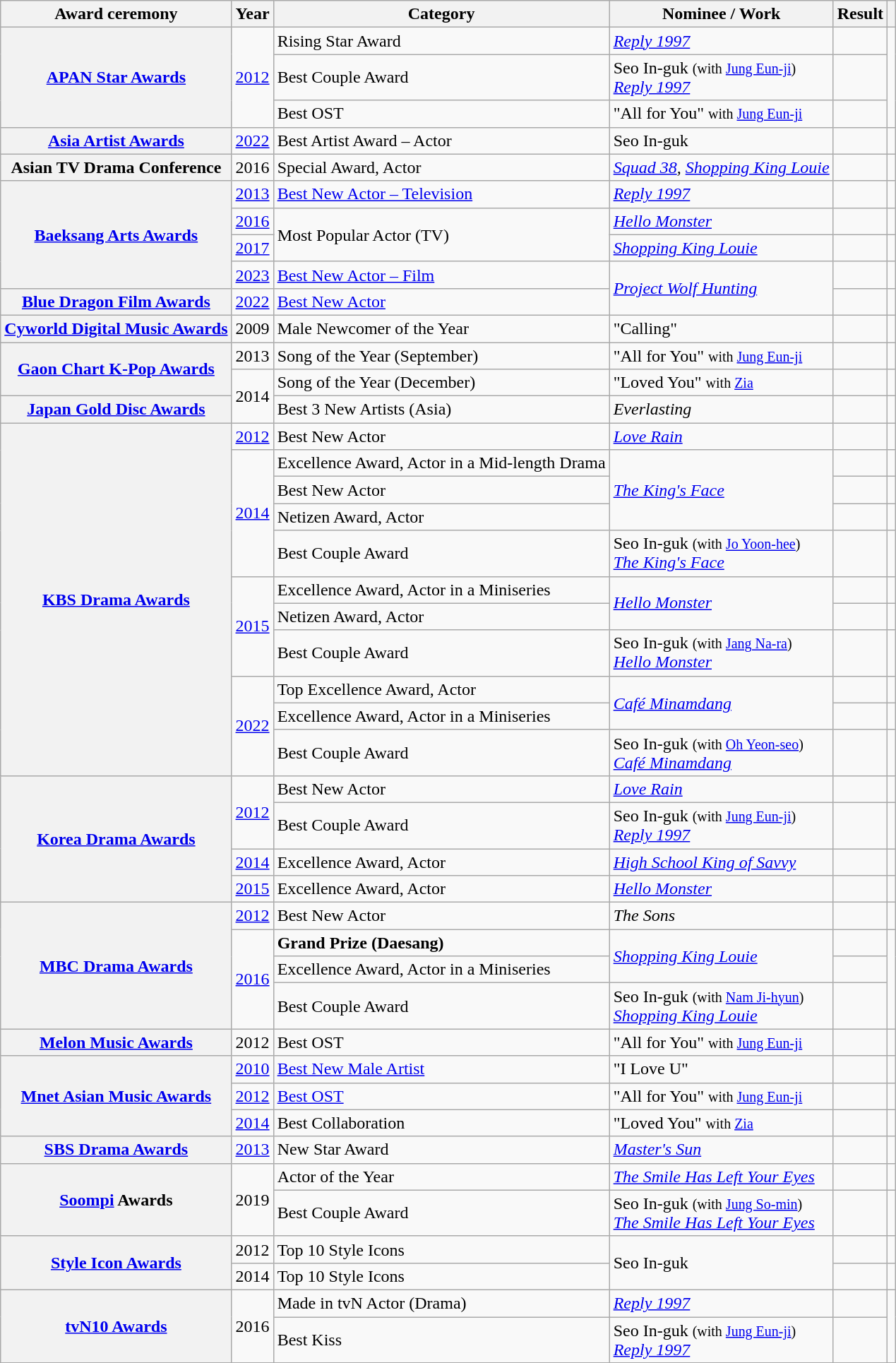<table class="wikitable plainrowheaders sortable">
<tr>
<th scope="col">Award ceremony</th>
<th scope="col">Year</th>
<th scope="col">Category</th>
<th scope="col">Nominee / Work</th>
<th scope="col">Result</th>
<th scope="col" class="unsortable"></th>
</tr>
<tr>
<th scope="row" rowspan="3"><a href='#'>APAN Star Awards</a></th>
<td rowspan=3><a href='#'>2012</a></td>
<td>Rising Star Award</td>
<td rowspan=1><em><a href='#'>Reply 1997</a></em></td>
<td></td>
<td rowspan=3></td>
</tr>
<tr>
<td>Best Couple Award</td>
<td>Seo In-guk <small>(with <a href='#'>Jung Eun-ji</a>)</small><br><em><a href='#'>Reply 1997</a></em></td>
<td></td>
</tr>
<tr>
<td>Best OST</td>
<td rowspan=1>"All for You" <small>with <a href='#'>Jung Eun-ji</a></small></td>
<td></td>
</tr>
<tr>
<th scope="row"><a href='#'>Asia Artist Awards</a></th>
<td><a href='#'>2022</a></td>
<td>Best Artist Award – Actor</td>
<td>Seo In-guk</td>
<td></td>
<td></td>
</tr>
<tr>
<th scope="row">Asian TV Drama Conference</th>
<td>2016</td>
<td>Special Award, Actor</td>
<td><em><a href='#'>Squad 38</a>, <a href='#'>Shopping King Louie</a></em></td>
<td></td>
<td></td>
</tr>
<tr>
<th scope="row"  rowspan="4"><a href='#'>Baeksang Arts Awards</a></th>
<td><a href='#'>2013</a></td>
<td><a href='#'>Best New Actor – Television</a></td>
<td><em><a href='#'>Reply 1997</a></em></td>
<td></td>
<td></td>
</tr>
<tr>
<td><a href='#'>2016</a></td>
<td rowspan="2">Most Popular Actor (TV)</td>
<td><em><a href='#'>Hello Monster</a></em></td>
<td></td>
<td></td>
</tr>
<tr>
<td><a href='#'>2017</a></td>
<td><em><a href='#'>Shopping King Louie</a></em></td>
<td></td>
<td></td>
</tr>
<tr>
<td rowspan="1"><a href='#'>2023</a></td>
<td><a href='#'>Best New  Actor – Film</a></td>
<td rowspan="2"><em><a href='#'>Project Wolf Hunting</a></em></td>
<td></td>
<td></td>
</tr>
<tr>
<th scope="row"  rowspan="1"><a href='#'>Blue Dragon Film Awards</a></th>
<td><a href='#'>2022</a></td>
<td><a href='#'>Best New Actor</a></td>
<td></td>
<td></td>
</tr>
<tr>
<th scope="row"><a href='#'>Cyworld Digital Music Awards</a></th>
<td>2009</td>
<td>Male Newcomer of the Year</td>
<td>"Calling"</td>
<td></td>
<td></td>
</tr>
<tr>
<th scope="row"  rowspan=2><a href='#'>Gaon Chart K-Pop Awards</a></th>
<td>2013</td>
<td>Song of the Year (September)</td>
<td>"All for You" <small>with <a href='#'>Jung Eun-ji</a></small></td>
<td></td>
<td></td>
</tr>
<tr>
<td rowspan="2">2014</td>
<td>Song of the Year (December)</td>
<td>"Loved You" <small>with <a href='#'>Zia</a></small></td>
<td></td>
<td></td>
</tr>
<tr>
<th scope="row"><a href='#'>Japan Gold Disc Awards</a></th>
<td>Best 3 New Artists (Asia)</td>
<td><em>Everlasting</em></td>
<td></td>
<td></td>
</tr>
<tr>
<th scope="row"  rowspan="11"><a href='#'>KBS Drama Awards</a></th>
<td><a href='#'>2012</a></td>
<td>Best New Actor</td>
<td><em><a href='#'>Love Rain</a></em></td>
<td></td>
<td></td>
</tr>
<tr>
<td rowspan=4><a href='#'>2014</a></td>
<td>Excellence Award, Actor in a Mid-length Drama</td>
<td rowspan=3><em><a href='#'>The King's Face</a></em></td>
<td></td>
<td></td>
</tr>
<tr>
<td>Best New Actor</td>
<td></td>
<td></td>
</tr>
<tr>
<td>Netizen Award, Actor</td>
<td></td>
<td></td>
</tr>
<tr>
<td>Best Couple Award</td>
<td>Seo In-guk <small>(with <a href='#'>Jo Yoon-hee</a>)</small><br> <em><a href='#'>The King's Face</a></em></td>
<td></td>
<td></td>
</tr>
<tr>
<td rowspan=3><a href='#'>2015</a></td>
<td>Excellence Award, Actor in a Miniseries</td>
<td rowspan=2><em><a href='#'>Hello Monster</a></em></td>
<td></td>
<td></td>
</tr>
<tr>
<td>Netizen Award, Actor</td>
<td></td>
<td></td>
</tr>
<tr>
<td>Best Couple Award</td>
<td>Seo In-guk <small>(with <a href='#'>Jang Na-ra</a>)</small><br><em><a href='#'>Hello Monster</a></em></td>
<td></td>
<td></td>
</tr>
<tr>
<td rowspan=3><a href='#'>2022</a></td>
<td>Top Excellence Award, Actor</td>
<td rowspan="2"><em><a href='#'>Café Minamdang</a></em></td>
<td></td>
<td></td>
</tr>
<tr>
<td>Excellence Award, Actor in a Miniseries</td>
<td></td>
<td></td>
</tr>
<tr>
<td>Best Couple Award</td>
<td>Seo In-guk <small>(with <a href='#'>Oh Yeon-seo</a>)</small><br><em><a href='#'>Café Minamdang</a></em></td>
<td></td>
<td></td>
</tr>
<tr>
<th scope="row"  rowspan="4"><a href='#'>Korea Drama Awards</a></th>
<td rowspan=2><a href='#'>2012</a></td>
<td>Best New Actor</td>
<td><em><a href='#'>Love Rain</a></em></td>
<td></td>
<td></td>
</tr>
<tr>
<td>Best Couple Award</td>
<td>Seo In-guk <small>(with <a href='#'>Jung Eun-ji</a>)</small><br> <em><a href='#'>Reply 1997</a></em></td>
<td></td>
<td></td>
</tr>
<tr>
<td><a href='#'>2014</a></td>
<td>Excellence Award, Actor</td>
<td><em><a href='#'>High School King of Savvy</a></em></td>
<td></td>
<td></td>
</tr>
<tr>
<td><a href='#'>2015</a></td>
<td>Excellence Award, Actor</td>
<td rowspan=1><em><a href='#'>Hello Monster</a></em></td>
<td></td>
<td></td>
</tr>
<tr>
<th scope="row"  rowspan="4"><a href='#'>MBC Drama Awards</a></th>
<td><a href='#'>2012</a></td>
<td>Best New Actor</td>
<td><em>The Sons</em></td>
<td></td>
<td></td>
</tr>
<tr>
<td rowspan=3><a href='#'>2016</a></td>
<td><strong>Grand Prize (Daesang)</strong></td>
<td rowspan=2><em><a href='#'>Shopping King Louie</a></em></td>
<td></td>
<td rowspan=3></td>
</tr>
<tr>
<td>Excellence Award, Actor in a Miniseries</td>
<td></td>
</tr>
<tr>
<td>Best Couple Award</td>
<td>Seo In-guk <small>(with <a href='#'>Nam Ji-hyun</a>)</small><br><em><a href='#'>Shopping King Louie</a></em></td>
<td></td>
</tr>
<tr>
<th scope="row"><a href='#'>Melon Music Awards</a></th>
<td>2012</td>
<td>Best OST</td>
<td>"All for You" <small>with <a href='#'>Jung Eun-ji</a></small></td>
<td></td>
<td></td>
</tr>
<tr>
<th scope="row"  rowspan="3"><a href='#'>Mnet Asian Music Awards</a></th>
<td><a href='#'>2010</a></td>
<td><a href='#'>Best New Male Artist</a></td>
<td>"I Love U"</td>
<td></td>
<td></td>
</tr>
<tr>
<td><a href='#'>2012</a></td>
<td><a href='#'>Best OST</a></td>
<td rowspan=1>"All for You" <small>with <a href='#'>Jung Eun-ji</a></small></td>
<td></td>
<td></td>
</tr>
<tr>
<td><a href='#'>2014</a></td>
<td>Best Collaboration</td>
<td>"Loved You" <small>with <a href='#'>Zia</a></small></td>
<td></td>
<td></td>
</tr>
<tr>
<th scope="row"  rowspan="1"><a href='#'>SBS Drama Awards</a></th>
<td><a href='#'>2013</a></td>
<td>New Star Award</td>
<td><em><a href='#'>Master's Sun</a></em></td>
<td></td>
<td></td>
</tr>
<tr>
<th scope="row"   rowspan=2><a href='#'>Soompi</a> Awards</th>
<td rowspan=2>2019</td>
<td>Actor of the Year</td>
<td rowspan=1><em><a href='#'>The Smile Has Left Your Eyes</a></em></td>
<td></td>
<td></td>
</tr>
<tr>
<td>Best Couple Award</td>
<td>Seo In-guk <small>(with <a href='#'>Jung So-min</a>)</small><br> <em><a href='#'>The Smile Has Left Your Eyes</a></em></td>
<td></td>
<td></td>
</tr>
<tr>
<th scope="row"  rowspan="2"><a href='#'>Style Icon Awards</a></th>
<td>2012</td>
<td>Top 10 Style Icons</td>
<td rowspan="2">Seo In-guk</td>
<td></td>
<td></td>
</tr>
<tr>
<td>2014</td>
<td>Top 10 Style Icons</td>
<td></td>
<td></td>
</tr>
<tr>
<th scope="row" rowspan=2><a href='#'>tvN10 Awards</a></th>
<td rowspan=2>2016</td>
<td>Made in tvN Actor (Drama)</td>
<td rowspan=1><em><a href='#'>Reply 1997</a></em></td>
<td></td>
<td rowspan=2></td>
</tr>
<tr>
<td>Best Kiss</td>
<td>Seo In-guk <small>(with <a href='#'>Jung Eun-ji</a>)</small><br><em><a href='#'>Reply 1997</a></em></td>
<td></td>
</tr>
<tr>
</tr>
</table>
